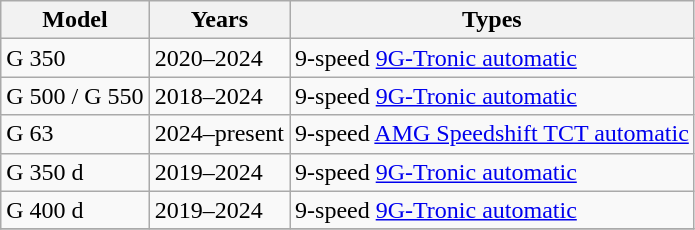<table class=wikitable>
<tr>
<th>Model</th>
<th>Years</th>
<th>Types</th>
</tr>
<tr>
<td>G 350</td>
<td>2020–2024</td>
<td>9-speed <a href='#'>9G-Tronic automatic</a></td>
</tr>
<tr>
<td>G 500 / G 550</td>
<td>2018–2024</td>
<td>9-speed <a href='#'>9G-Tronic automatic</a></td>
</tr>
<tr>
<td>G 63</td>
<td>2024–present</td>
<td>9-speed <a href='#'>AMG Speedshift TCT automatic</a></td>
</tr>
<tr>
<td>G 350 d</td>
<td>2019–2024</td>
<td>9-speed <a href='#'>9G-Tronic automatic</a></td>
</tr>
<tr>
<td>G 400 d</td>
<td>2019–2024</td>
<td>9-speed <a href='#'>9G-Tronic automatic</a></td>
</tr>
<tr>
</tr>
</table>
